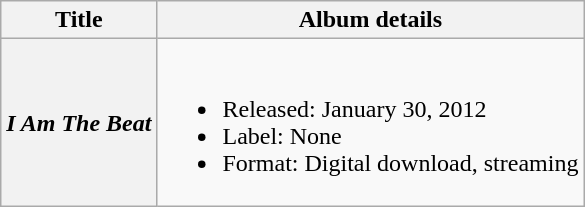<table class="wikitable plainrowheaders">
<tr>
<th>Title</th>
<th>Album details</th>
</tr>
<tr>
<th scope="row"><em>I Am The Beat</em></th>
<td><br><ul><li>Released: January 30, 2012</li><li>Label: None</li><li>Format: Digital download, streaming</li></ul></td>
</tr>
</table>
